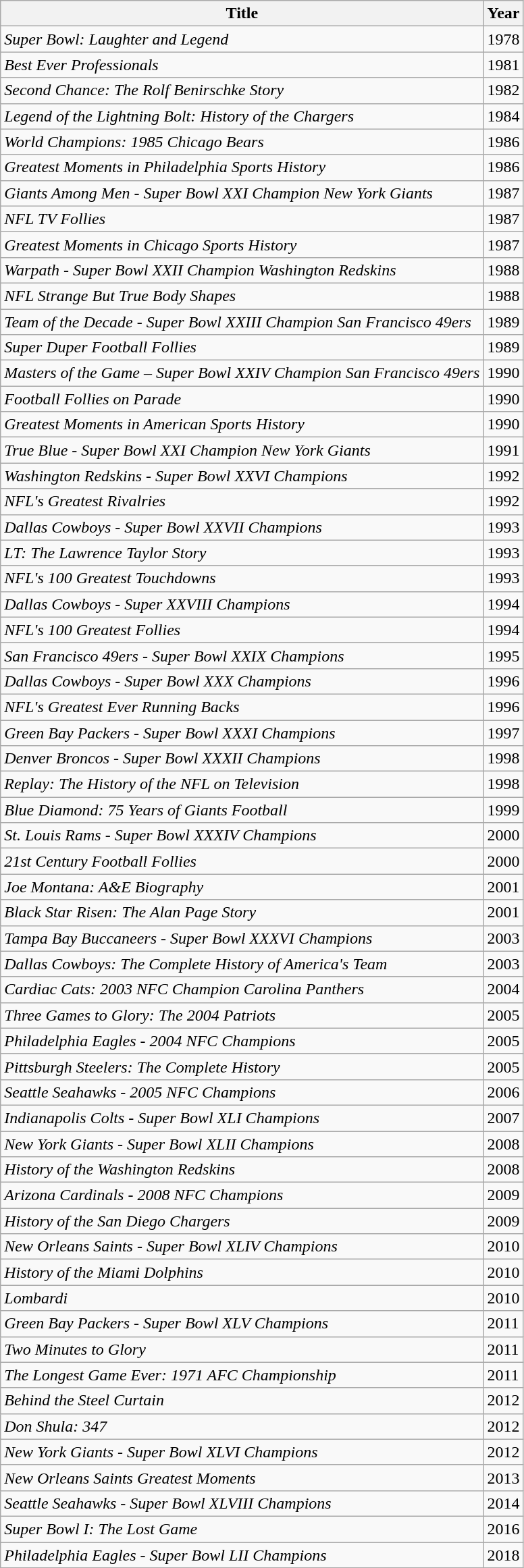<table class="wikitable mw-collapsible">
<tr>
<th>Title</th>
<th>Year</th>
</tr>
<tr>
<td><em>Super Bowl: Laughter and Legend</em></td>
<td>1978</td>
</tr>
<tr>
<td><em>Best Ever Professionals</em></td>
<td>1981</td>
</tr>
<tr>
<td><em>Second Chance: The Rolf Benirschke Story</em></td>
<td>1982</td>
</tr>
<tr>
<td><em>Legend of the Lightning Bolt: History of the Chargers</em></td>
<td>1984</td>
</tr>
<tr>
<td><em>World Champions: 1985 Chicago Bears</em></td>
<td>1986</td>
</tr>
<tr>
<td><em>Greatest Moments in Philadelphia Sports History</em></td>
<td>1986</td>
</tr>
<tr>
<td><em>Giants Among Men - Super Bowl XXI Champion New York Giants</em></td>
<td>1987</td>
</tr>
<tr>
<td><em>NFL TV Follies</em></td>
<td>1987</td>
</tr>
<tr>
<td><em>Greatest Moments in Chicago Sports History</em></td>
<td>1987</td>
</tr>
<tr>
<td><em>Warpath - Super Bowl XXII Champion Washington Redskins</em></td>
<td>1988</td>
</tr>
<tr>
<td><em>NFL Strange But True Body Shapes</em></td>
<td>1988</td>
</tr>
<tr>
<td><em>Team of the Decade - Super Bowl XXIII Champion San Francisco 49ers</em></td>
<td>1989</td>
</tr>
<tr>
<td><em>Super Duper Football Follies</em></td>
<td>1989</td>
</tr>
<tr>
<td><em>Masters of the Game – Super Bowl XXIV Champion San Francisco 49ers</em></td>
<td>1990</td>
</tr>
<tr>
<td><em>Football Follies on Parade</em></td>
<td>1990</td>
</tr>
<tr>
<td><em>Greatest Moments in American Sports History</em></td>
<td>1990</td>
</tr>
<tr>
<td><em>True Blue - Super Bowl XXI Champion New York Giants</em></td>
<td>1991</td>
</tr>
<tr>
<td><em>Washington Redskins - Super Bowl XXVI Champions</em></td>
<td>1992</td>
</tr>
<tr>
<td><em>NFL's Greatest Rivalries</em></td>
<td>1992</td>
</tr>
<tr>
<td><em>Dallas Cowboys - Super Bowl XXVII Champions</em></td>
<td>1993</td>
</tr>
<tr>
<td><em>LT: The Lawrence Taylor Story</em></td>
<td>1993</td>
</tr>
<tr>
<td><em>NFL's 100 Greatest Touchdowns</em></td>
<td>1993</td>
</tr>
<tr>
<td><em>Dallas Cowboys - Super XXVIII Champions</em></td>
<td>1994</td>
</tr>
<tr>
<td><em>NFL's 100 Greatest Follies</em></td>
<td>1994</td>
</tr>
<tr>
<td><em>San Francisco 49ers - Super Bowl XXIX Champions</em></td>
<td>1995</td>
</tr>
<tr>
<td><em>Dallas Cowboys - Super Bowl XXX Champions</em></td>
<td>1996</td>
</tr>
<tr>
<td><em>NFL's Greatest Ever Running Backs</em></td>
<td>1996</td>
</tr>
<tr>
<td><em>Green Bay Packers - Super Bowl XXXI Champions</em></td>
<td>1997</td>
</tr>
<tr>
<td><em>Denver Broncos - Super Bowl XXXII Champions</em></td>
<td>1998</td>
</tr>
<tr>
<td><em>Replay: The History of the NFL on Television</em></td>
<td>1998</td>
</tr>
<tr>
<td><em>Blue Diamond: 75 Years of Giants Football</em></td>
<td>1999</td>
</tr>
<tr>
<td><em>St. Louis Rams - Super Bowl XXXIV Champions</em></td>
<td>2000</td>
</tr>
<tr>
<td><em>21st Century Football Follies</em></td>
<td>2000</td>
</tr>
<tr>
<td><em>Joe Montana: A&E Biography</em></td>
<td>2001</td>
</tr>
<tr>
<td><em>Black Star Risen: The Alan Page Story</em></td>
<td>2001</td>
</tr>
<tr>
<td><em>Tampa Bay Buccaneers - Super Bowl XXXVI Champions</em></td>
<td>2003</td>
</tr>
<tr>
<td><em>Dallas Cowboys: The Complete History of America's Team</em></td>
<td>2003</td>
</tr>
<tr>
<td><em>Cardiac Cats: 2003 NFC Champion Carolina Panthers</em></td>
<td>2004</td>
</tr>
<tr>
<td><em>Three Games to Glory: The 2004 Patriots</em></td>
<td>2005</td>
</tr>
<tr>
<td><em>Philadelphia Eagles - 2004 NFC Champions</em></td>
<td>2005</td>
</tr>
<tr>
<td><em>Pittsburgh Steelers: The Complete History</em></td>
<td>2005</td>
</tr>
<tr>
<td><em>Seattle Seahawks - 2005 NFC Champions</em></td>
<td>2006</td>
</tr>
<tr>
<td><em>Indianapolis Colts - Super Bowl XLI Champions</em></td>
<td>2007</td>
</tr>
<tr>
<td><em>New York Giants - Super Bowl XLII Champions</em></td>
<td>2008</td>
</tr>
<tr>
<td><em>History of the Washington Redskins</em></td>
<td>2008</td>
</tr>
<tr>
<td><em>Arizona Cardinals - 2008 NFC Champions</em></td>
<td>2009</td>
</tr>
<tr>
<td><em>History of the San Diego Chargers</em></td>
<td>2009</td>
</tr>
<tr>
<td><em>New Orleans Saints - Super Bowl XLIV Champions</em></td>
<td>2010</td>
</tr>
<tr>
<td><em>History of the Miami Dolphins</em></td>
<td>2010</td>
</tr>
<tr>
<td><em>Lombardi</em></td>
<td>2010</td>
</tr>
<tr>
<td><em>Green Bay Packers - Super Bowl XLV Champions</em></td>
<td>2011</td>
</tr>
<tr>
<td><em>Two Minutes to Glory</em></td>
<td>2011</td>
</tr>
<tr>
<td><em>The Longest Game Ever: 1971 AFC Championship</em></td>
<td>2011</td>
</tr>
<tr>
<td><em>Behind the Steel Curtain</em></td>
<td>2012</td>
</tr>
<tr>
<td><em>Don Shula: 347</em></td>
<td>2012</td>
</tr>
<tr>
<td><em>New York Giants - Super Bowl XLVI Champions</em></td>
<td>2012</td>
</tr>
<tr>
<td><em>New Orleans Saints Greatest Moments</em></td>
<td>2013</td>
</tr>
<tr>
<td><em>Seattle Seahawks - Super Bowl XLVIII Champions</em></td>
<td>2014</td>
</tr>
<tr>
<td><em>Super Bowl I: The Lost Game</em></td>
<td>2016</td>
</tr>
<tr>
<td><em>Philadelphia Eagles - Super Bowl LII Champions</em></td>
<td>2018</td>
</tr>
</table>
